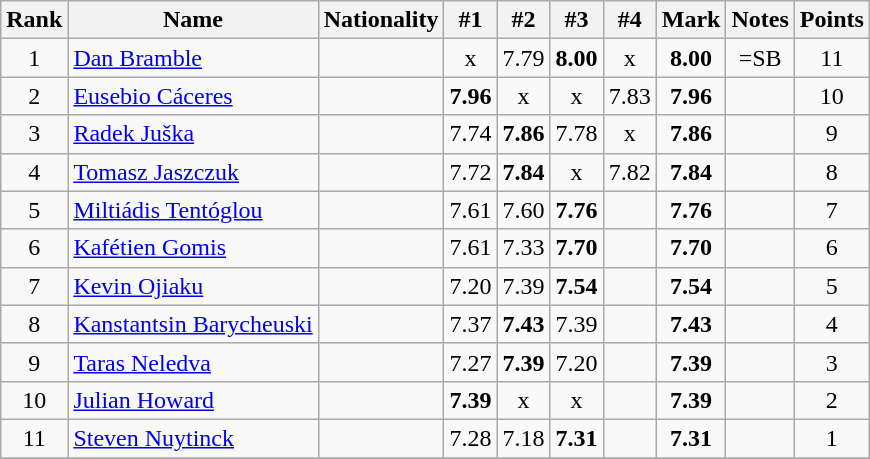<table class="wikitable sortable" style="text-align:center">
<tr>
<th>Rank</th>
<th>Name</th>
<th>Nationality</th>
<th>#1</th>
<th>#2</th>
<th>#3</th>
<th>#4</th>
<th>Mark</th>
<th>Notes</th>
<th>Points</th>
</tr>
<tr>
<td>1</td>
<td align=left><a href='#'>Dan Bramble</a></td>
<td align=left></td>
<td>x</td>
<td>7.79</td>
<td><strong>8.00</strong></td>
<td>x</td>
<td><strong>8.00</strong></td>
<td>=SB</td>
<td>11</td>
</tr>
<tr>
<td>2</td>
<td align=left><a href='#'>Eusebio Cáceres</a></td>
<td align=left></td>
<td><strong>7.96</strong></td>
<td>x</td>
<td>x</td>
<td>7.83</td>
<td><strong>7.96</strong></td>
<td></td>
<td>10</td>
</tr>
<tr>
<td>3</td>
<td align=left><a href='#'>Radek Juška</a></td>
<td align=left></td>
<td>7.74</td>
<td><strong>7.86</strong></td>
<td>7.78</td>
<td>x</td>
<td><strong>7.86</strong></td>
<td></td>
<td>9</td>
</tr>
<tr>
<td>4</td>
<td align=left><a href='#'>Tomasz Jaszczuk</a></td>
<td align=left></td>
<td>7.72</td>
<td><strong>7.84</strong></td>
<td>x</td>
<td>7.82</td>
<td><strong>7.84</strong></td>
<td></td>
<td>8</td>
</tr>
<tr>
<td>5</td>
<td align=left><a href='#'>Miltiádis Tentóglou</a></td>
<td align=left></td>
<td>7.61</td>
<td>7.60</td>
<td><strong>7.76</strong></td>
<td></td>
<td><strong>7.76</strong></td>
<td></td>
<td>7</td>
</tr>
<tr>
<td>6</td>
<td align=left><a href='#'>Kafétien Gomis</a></td>
<td align=left></td>
<td>7.61</td>
<td>7.33</td>
<td><strong>7.70</strong></td>
<td></td>
<td><strong>7.70</strong></td>
<td></td>
<td>6</td>
</tr>
<tr>
<td>7</td>
<td align=left><a href='#'>Kevin Ojiaku</a></td>
<td align=left></td>
<td>7.20</td>
<td>7.39</td>
<td><strong>7.54</strong></td>
<td></td>
<td><strong>7.54</strong></td>
<td></td>
<td>5</td>
</tr>
<tr>
<td>8</td>
<td align=left><a href='#'>Kanstantsin Barycheuski</a></td>
<td align=left></td>
<td>7.37</td>
<td><strong>7.43</strong></td>
<td>7.39</td>
<td></td>
<td><strong>7.43</strong></td>
<td></td>
<td>4</td>
</tr>
<tr>
<td>9</td>
<td align=left><a href='#'>Taras Neledva</a></td>
<td align=left></td>
<td>7.27</td>
<td><strong>7.39</strong></td>
<td>7.20</td>
<td></td>
<td><strong>7.39</strong></td>
<td></td>
<td>3</td>
</tr>
<tr>
<td>10</td>
<td align=left><a href='#'>Julian Howard</a></td>
<td align=left></td>
<td><strong>7.39</strong></td>
<td>x</td>
<td>x</td>
<td></td>
<td><strong>7.39</strong></td>
<td></td>
<td>2</td>
</tr>
<tr>
<td>11</td>
<td align=left><a href='#'>Steven Nuytinck</a></td>
<td align=left></td>
<td>7.28</td>
<td>7.18</td>
<td><strong>7.31</strong></td>
<td></td>
<td><strong>7.31</strong></td>
<td></td>
<td>1</td>
</tr>
<tr>
</tr>
</table>
